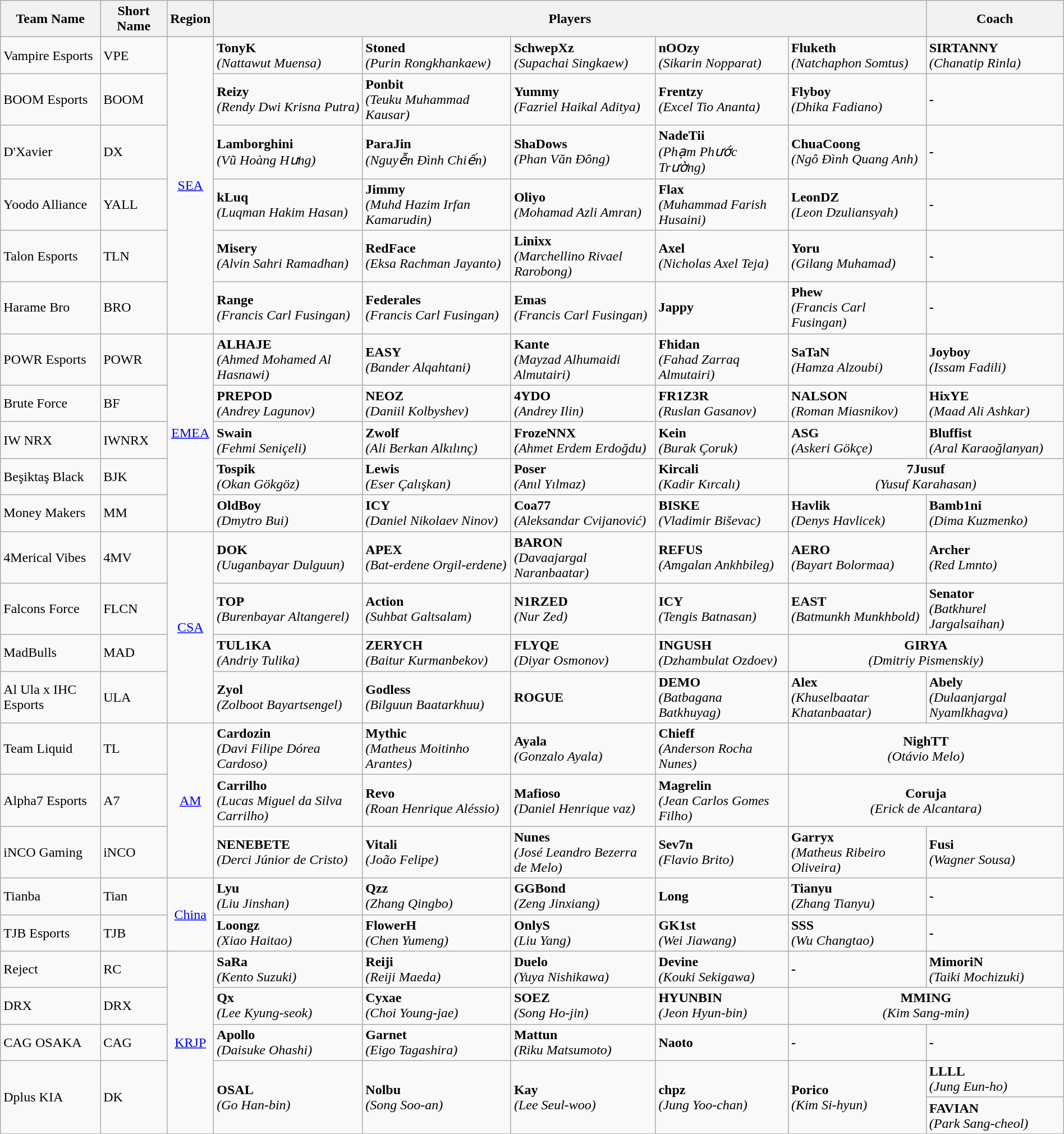<table class="wikitable" style="text-align: margin-left: auto; margin-right:auto;">
<tr>
<th>Team Name</th>
<th>Short Name</th>
<th>Region</th>
<th colspan="5">Players</th>
<th>Coach</th>
</tr>
<tr>
<td> Vampire Esports</td>
<td>VPE</td>
<td rowspan="6" style="text-align:center;"><a href='#'>SEA</a></td>
<td> <strong>TonyK</strong><br><em>(Nattawut Muensa)</em></td>
<td> <strong>Stoned</strong><br><em>(Purin Rongkhankaew)</em></td>
<td> <strong>SchwepXz</strong><br><em>(Supachai Singkaew)</em></td>
<td> <strong>nOOzy</strong><br><em>(Sikarin Nopparat)</em></td>
<td> <strong>Fluketh</strong><br><em>(Natchaphon Somtus)</em></td>
<td> <strong>SIRTANNY</strong><br><em>(Chanatip Rinla)</em></td>
</tr>
<tr>
<td> BOOM Esports</td>
<td>BOOM</td>
<td> <strong>Reizy</strong><br><em>(Rendy Dwi Krisna Putra)</em></td>
<td> <strong>Ponbit</strong><br><em>(Teuku Muhammad Kausar)</em></td>
<td> <strong>Yummy</strong><br><em>(Fazriel Haikal Aditya)</em></td>
<td> <strong>Frentzy</strong><br><em>(Excel Tio Ananta)</em></td>
<td> <strong>Flyboy</strong><br><em>(Dhika Fadiano)</em></td>
<td> <strong>-</strong></td>
</tr>
<tr>
<td> D'Xavier</td>
<td>DX</td>
<td> <strong>Lamborghini</strong><br><em>(Vũ Hoàng Hưng)</em></td>
<td> <strong>ParaJin</strong><br><em>(Nguyễn Đình Chiến)</em></td>
<td> <strong>ShaDows</strong><br><em>(Phan Văn Đông)</em></td>
<td> <strong>NadeTii</strong><br><em>(Phạm Phước Trường)</em></td>
<td> <strong>ChuaCoong</strong><br><em>(Ngô Đình Quang Anh)</em></td>
<td> <strong>-</strong></td>
</tr>
<tr>
<td> Yoodo Alliance</td>
<td>YALL</td>
<td> <strong>kLuq</strong><br><em>(Luqman Hakim Hasan)</em></td>
<td> <strong>Jimmy</strong><br><em>(Muhd Hazim Irfan Kamarudin)</em></td>
<td> <strong>Oliyo</strong><br><em>(Mohamad Azli Amran)</em></td>
<td> <strong>Flax</strong><br><em>(Muhammad Farish Husaini)</em></td>
<td> <strong>LeonDZ</strong><br><em>(Leon Dzuliansyah)</em></td>
<td> <strong>-</strong></td>
</tr>
<tr>
<td> Talon Esports</td>
<td>TLN</td>
<td> <strong>Misery</strong><br><em>(Alvin Sahri Ramadhan)</em></td>
<td> <strong>RedFace</strong><br><em>(Eksa Rachman Jayanto)</em></td>
<td> <strong>Linixx</strong><br><em>(Marchellino Rivael Rarobong)</em></td>
<td> <strong>Axel</strong><br><em>(Nicholas Axel Teja)</em></td>
<td> <strong>Yoru</strong><br><em>(Gilang Muhamad)</em></td>
<td> <strong>-</strong></td>
</tr>
<tr>
<td> Harame Bro</td>
<td>BRO</td>
<td> <strong>Range</strong><br><em>(Francis Carl Fusingan)</em></td>
<td> <strong>Federales</strong><br><em>(Francis Carl Fusingan)</em></td>
<td> <strong>Emas</strong><br><em>(Francis Carl Fusingan)</em></td>
<td> <strong>Jappy</strong></td>
<td> <strong>Phew</strong><br><em>(Francis Carl Fusingan)</em></td>
<td> <strong>-</strong></td>
</tr>
<tr>
<td> POWR Esports</td>
<td>POWR</td>
<td rowspan="5" style="text-align:center;"><a href='#'>EMEA</a></td>
<td> <strong>ALHAJE</strong><br><em>(Ahmed Mohamed Al Hasnawi)</em></td>
<td> <strong>EASY</strong><br><em>(Bander Alqahtani)</em></td>
<td> <strong>Kante</strong><br><em>(Mayzad Alhumaidi Almutairi)</em></td>
<td> <strong>Fhidan</strong><br><em>(Fahad Zarraq Almutairi)</em></td>
<td> <strong>SaTaN</strong><br><em>(Hamza Alzoubi)</em></td>
<td> <strong>Joyboy</strong><br><em>(Issam Fadili)</em></td>
</tr>
<tr>
<td> Brute Force</td>
<td>BF</td>
<td> <strong>PREPOD</strong><br><em>(Andrey Lagunov)</em></td>
<td> <strong>NEOZ</strong><br><em>(Daniil Kolbyshev)</em></td>
<td> <strong>4YDO</strong><br><em>(Andrey Ilin)</em></td>
<td> <strong>FR1Z3R</strong><br><em>(Ruslan Gasanov)</em></td>
<td> <strong>NALSON</strong><br><em>(Roman Miasnikov)</em></td>
<td> <strong>HixYE</strong><br><em>(Maad Ali Ashkar)</em></td>
</tr>
<tr>
<td> IW NRX</td>
<td>IWNRX</td>
<td> <strong>Swain</strong><br><em>(Fehmi Seniçeli)</em></td>
<td> <strong>Zwolf</strong><br><em>(Ali Berkan Alkılınç)</em></td>
<td> <strong>FrozeNNX</strong><br><em>(Ahmet Erdem Erdoğdu)</em></td>
<td> <strong>Kein</strong><br><em>(Burak Çoruk)</em></td>
<td> <strong>ASG</strong><br><em>(Askeri Gökçe)</em></td>
<td> <strong>Bluffist</strong><br><em>(Aral Karaoğlanyan)</em></td>
</tr>
<tr>
<td> Beşiktaş Black</td>
<td>BJK</td>
<td> <strong>Tospik</strong><br><em>(Okan Gökgöz)</em></td>
<td> <strong>Lewis</strong><br><em>(Eser Çalışkan)</em></td>
<td> <strong>Poser</strong><br><em>(Anıl Yılmaz)</em></td>
<td> <strong>Kircali</strong><br><em>(Kadir Kırcalı)</em></td>
<td colspan="2" style="text-align:center;"> <strong>7Jusuf</strong><br><em>(Yusuf Karahasan)</em></td>
</tr>
<tr>
<td> Money Makers</td>
<td>MM</td>
<td> <strong>OldBoy</strong><br><em>(Dmytro Bui)</em></td>
<td> <strong>ICY</strong><br><em>(Daniel Nikolaev Ninov)</em></td>
<td> <strong>Coa77</strong><br><em>(Aleksandar Cvijanović)</em></td>
<td> <strong>BISKE</strong><br><em>(Vladimir Biševac)</em></td>
<td> <strong>Havlik</strong><br><em>(Denys Havlicek)</em></td>
<td> <strong>Bamb1ni</strong><br><em>(Dima Kuzmenko)</em></td>
</tr>
<tr>
<td> 4Merical Vibes</td>
<td>4MV</td>
<td rowspan="4" style="text-align:center;"><a href='#'>C</a><a href='#'>SA</a></td>
<td> <strong>DOK</strong><br><em>(Uuganbayar Dulguun)</em></td>
<td> <strong>APEX</strong><br><em>(Bat-erdene Orgil-erdene)</em></td>
<td> <strong>BARON</strong><br><em>(Davaajargal Naranbaatar)</em></td>
<td> <strong>REFUS</strong><br><em>(Amgalan Ankhbileg)</em></td>
<td> <strong>AERO</strong><br><em>(Bayart Bolormaa)</em></td>
<td> <strong>Archer</strong><br><em>(Red Lmnto)</em></td>
</tr>
<tr>
<td> Falcons Force</td>
<td>FLCN</td>
<td> <strong>TOP</strong><br><em>(Burenbayar Altangerel)</em></td>
<td> <strong>Action</strong><br><em>(Suhbat Galtsalam)</em></td>
<td> <strong>N1RZED</strong><br><em>(Nur Zed)</em></td>
<td> <strong>ICY</strong><br><em>(Tengis Batnasan)</em></td>
<td> <strong>EAST</strong><br><em>(Batmunkh Munkhbold)</em></td>
<td> <strong>Senator</strong><br><em>(Batkhurel Jargalsaihan)</em></td>
</tr>
<tr>
<td> MadBulls</td>
<td>MAD</td>
<td> <strong>TUL1KA</strong><br><em>(Andriy Tulika)</em></td>
<td> <strong>ZERYCH</strong><br><em>(Baitur Kurmanbekov)</em></td>
<td> <strong>FLYQE</strong><br><em>(Diyar Osmonov)</em></td>
<td> <strong>INGUSH</strong><br><em>(Dzhambulat Ozdoev)</em></td>
<td colspan="2" style="text-align:center;"> <strong>GIRYA</strong><br><em>(Dmitriy Pismenskiy)</em></td>
</tr>
<tr>
<td> Al Ula x IHC Esports</td>
<td>ULA</td>
<td> <strong>Zyol</strong><br><em>(Zolboot Bayartsengel)</em></td>
<td> <strong>Godless</strong><br><em>(Bilguun Baatarkhuu)</em></td>
<td> <strong>ROGUE</strong></td>
<td> <strong>DEMO</strong><br><em>(Batbagana Batkhuyag)</em></td>
<td> <strong>Alex</strong><br><em>(Khuselbaatar Khatanbaatar)</em></td>
<td> <strong>Abely</strong><br><em>(Dulaanjargal Nyamlkhagva)</em></td>
</tr>
<tr>
<td> Team Liquid</td>
<td>TL</td>
<td rowspan="3" style="text-align:center;"><a href='#'>AM</a></td>
<td> <strong>Cardozin</strong><br><em>(Davi Filipe Dórea Cardoso)</em></td>
<td> <strong>Mythic</strong><br><em>(Matheus Moitinho Arantes)</em></td>
<td> <strong>Ayala</strong><br><em>(Gonzalo Ayala)</em></td>
<td> <strong>Chieff</strong><br><em>(Anderson Rocha Nunes)</em></td>
<td colspan="2" style="text-align:center;"> <strong>NighTT</strong><br><em>(Otávio Melo)</em></td>
</tr>
<tr>
<td> Alpha7 Esports</td>
<td>A7</td>
<td> <strong>Carrilho</strong><br><em>(Lucas Miguel da Silva Carrilho)</em></td>
<td> <strong>Revo</strong><br><em>(Roan Henrique Aléssio)</em></td>
<td> <strong>Mafioso</strong><br><em>(Daniel Henrique vaz)</em></td>
<td> <strong>Magrelin</strong><br><em>(Jean Carlos Gomes Filho)</em></td>
<td colspan="2" style="text-align:center;"> <strong>Coruja</strong><br><em>(Erick de Alcantara)</em></td>
</tr>
<tr>
<td> iNCO Gaming</td>
<td>iNCO</td>
<td> <strong>NENEBETE</strong><br><em>(Derci Júnior de Cristo)</em></td>
<td> <strong>Vitali</strong><br><em>(João Felipe)</em></td>
<td> <strong>Nunes</strong><br><em>(José Leandro Bezerra de Melo)</em></td>
<td> <strong>Sev7n</strong><br><em>(Flavio Brito)</em></td>
<td> <strong>Garryx</strong><br><em>(Matheus Ribeiro Oliveira)</em></td>
<td> <strong>Fusi</strong><br><em>(Wagner Sousa)</em></td>
</tr>
<tr>
<td> Tianba</td>
<td>Tian</td>
<td rowspan="2" style="text-align:center;"><a href='#'>China</a></td>
<td> <strong>Lyu</strong><br><em>(Liu Jinshan)</em></td>
<td> <strong>Qzz</strong><br><em>(Zhang Qingbo)</em></td>
<td> <strong>GGBond</strong><br><em>(Zeng Jinxiang)</em></td>
<td> <strong>Long</strong></td>
<td> <strong>Tianyu</strong><br><em>(Zhang Tianyu)</em></td>
<td> <strong>-</strong></td>
</tr>
<tr>
<td> TJB Esports</td>
<td>TJB</td>
<td> <strong>Loongz</strong><br><em>(Xiao Haitao)</em></td>
<td> <strong>FlowerH</strong><br><em>(Chen Yumeng)</em></td>
<td> <strong>OnlyS</strong><br><em>(Liu Yang)</em></td>
<td> <strong>GK1st</strong><br><em>(Wei Jiawang)</em></td>
<td> <strong>SSS</strong><br><em>(Wu Changtao)</em></td>
<td> <strong>-</strong></td>
</tr>
<tr>
<td> Reject</td>
<td>RC</td>
<td rowspan="5" style="text-align:center;"><a href='#'>KR</a><a href='#'>JP</a></td>
<td> <strong>SaRa</strong><br><em>(Kento Suzuki)</em></td>
<td> <strong>Reiji</strong><br><em>(Reiji Maeda)</em></td>
<td> <strong>Duelo</strong><br><em>(Yuya Nishikawa)</em></td>
<td> <strong>Devine</strong><br><em>(Kouki Sekigawa)</em></td>
<td> <strong>-</strong></td>
<td> <strong>MimoriN</strong><br><em>(Taiki Mochizuki)</em></td>
</tr>
<tr>
<td> DRX</td>
<td>DRX</td>
<td> <strong>Qx</strong><br><em>(Lee Kyung-seok)</em></td>
<td> <strong>Cyxae</strong><br><em>(Choi Young-jae)</em></td>
<td> <strong>SOEZ</strong><br><em>(Song Ho-jin)</em></td>
<td> <strong>HYUNBIN</strong><br><em>(Jeon Hyun-bin)</em></td>
<td colspan="2" style="text-align:center;"> <strong>MMING</strong><br><em>(Kim Sang-min)</em></td>
</tr>
<tr>
<td> CAG OSAKA</td>
<td>CAG</td>
<td> <strong>Apollo</strong><br><em>(Daisuke Ohashi)</em></td>
<td> <strong>Garnet</strong><br><em>(Eigo Tagashira)</em></td>
<td> <strong>Mattun</strong><br><em>(Riku Matsumoto)</em></td>
<td> <strong>Naoto</strong></td>
<td> <strong>-</strong></td>
<td> <strong>-</strong></td>
</tr>
<tr>
<td rowspan="2">  Dplus KIA</td>
<td rowspan="2">DK</td>
<td rowspan="2"> <strong>OSAL</strong><br><em>(Go Han-bin)</em></td>
<td rowspan="2"> <strong>Nolbu</strong><br><em>(Song Soo-an)</em></td>
<td rowspan="2"> <strong>Kay</strong><br><em>(Lee Seul-woo)</em></td>
<td rowspan="2"> <strong>chpz</strong><br><em>(Jung Yoo-chan)</em></td>
<td rowspan="2"> <strong>Porico</strong><br><em>(Kim Si-hyun)</em></td>
<td> <strong>LLLL</strong><br><em>(Jung Eun-ho)</em></td>
</tr>
<tr>
<td> <strong>FAVIAN</strong><br><em>(Park Sang-cheol)</em></td>
</tr>
</table>
